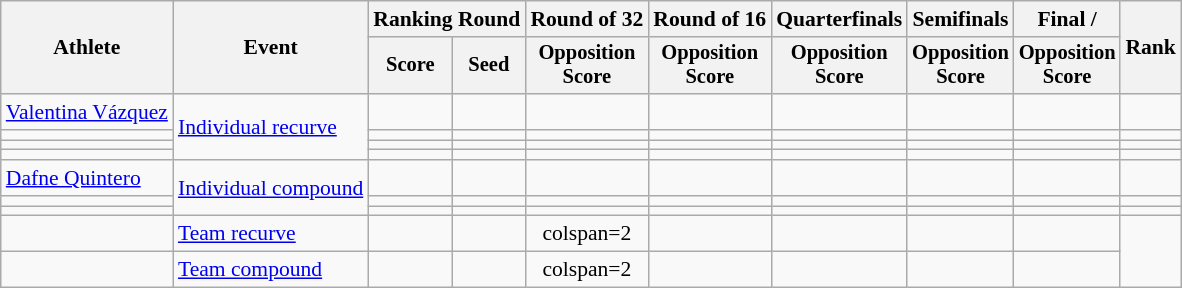<table class="wikitable" style="font-size:90%">
<tr>
<th rowspan="2">Athlete</th>
<th rowspan="2">Event</th>
<th colspan="2">Ranking Round</th>
<th>Round of 32</th>
<th>Round of 16</th>
<th>Quarterfinals</th>
<th>Semifinals</th>
<th>Final / </th>
<th rowspan="2">Rank</th>
</tr>
<tr style="font-size:95%">
<th>Score</th>
<th>Seed</th>
<th>Opposition<br>Score</th>
<th>Opposition<br>Score</th>
<th>Opposition<br>Score</th>
<th>Opposition<br>Score</th>
<th>Opposition<br>Score</th>
</tr>
<tr align=center>
<td align=left><a href='#'>Valentina Vázquez</a></td>
<td align=left rowspan=4><a href='#'>Individual recurve</a></td>
<td></td>
<td></td>
<td></td>
<td></td>
<td></td>
<td></td>
<td></td>
<td></td>
</tr>
<tr align=center>
<td align=left></td>
<td></td>
<td></td>
<td></td>
<td></td>
<td></td>
<td></td>
<td></td>
<td></td>
</tr>
<tr align=center>
<td align=left></td>
<td></td>
<td></td>
<td></td>
<td></td>
<td></td>
<td></td>
<td></td>
<td></td>
</tr>
<tr align=center>
<td align=left></td>
<td></td>
<td></td>
<td></td>
<td></td>
<td></td>
<td></td>
<td></td>
<td></td>
</tr>
<tr align=center>
<td align=left><a href='#'>Dafne Quintero</a></td>
<td align=left rowspan=3><a href='#'>Individual compound</a></td>
<td></td>
<td></td>
<td></td>
<td></td>
<td></td>
<td></td>
<td></td>
<td></td>
</tr>
<tr align=center>
<td align=left></td>
<td></td>
<td></td>
<td></td>
<td></td>
<td></td>
<td></td>
<td></td>
<td></td>
</tr>
<tr align=center>
<td align=left></td>
<td></td>
<td></td>
<td></td>
<td></td>
<td></td>
<td></td>
<td></td>
<td></td>
</tr>
<tr align=center>
<td align=left></td>
<td align=left><a href='#'>Team recurve</a></td>
<td></td>
<td></td>
<td>colspan=2 </td>
<td></td>
<td></td>
<td></td>
<td></td>
</tr>
<tr align=center>
<td align=left></td>
<td align=left><a href='#'>Team compound</a></td>
<td></td>
<td></td>
<td>colspan=2 </td>
<td></td>
<td></td>
<td></td>
<td></td>
</tr>
</table>
